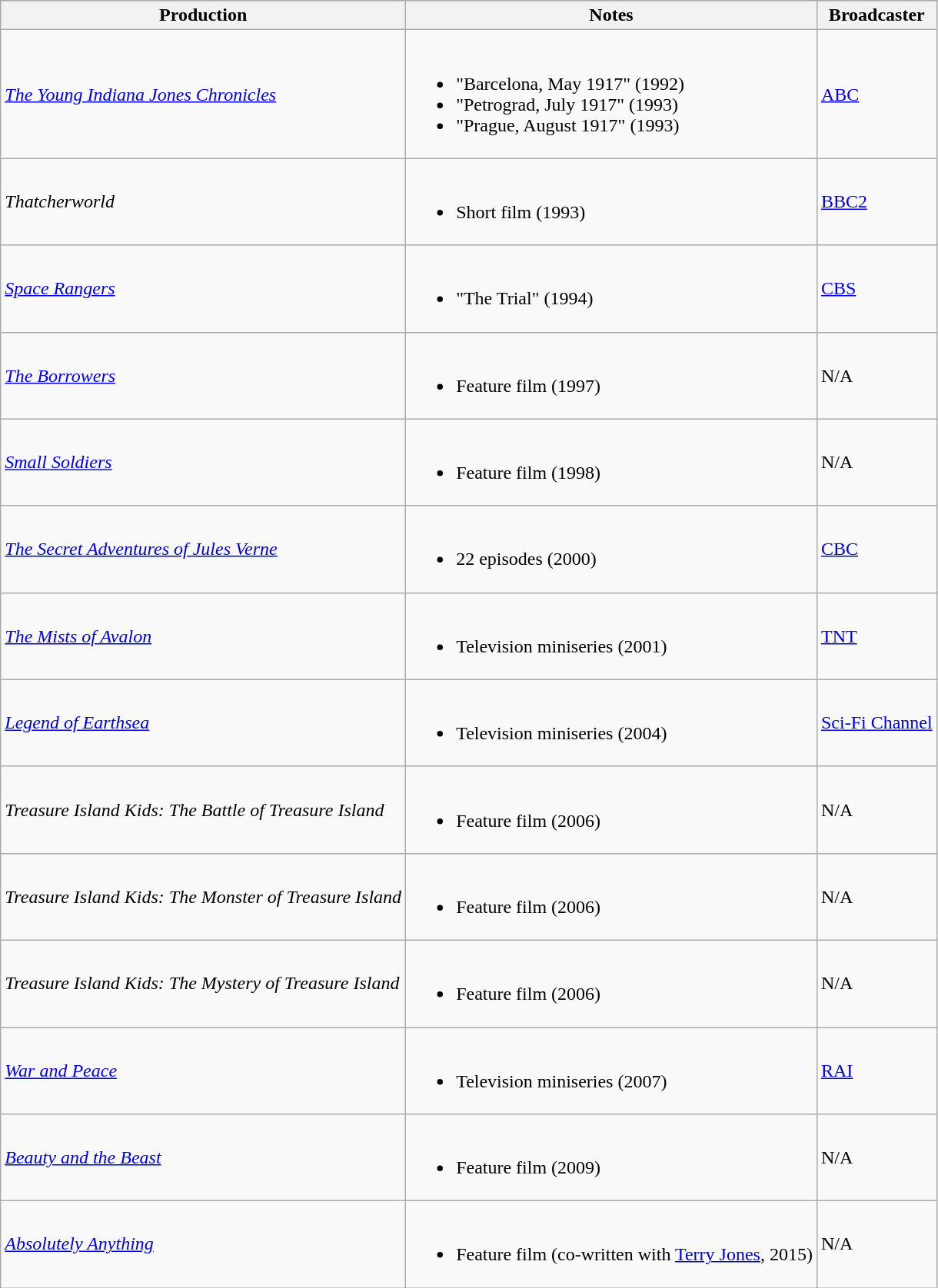<table class="wikitable">
<tr style="background:#ccc; text-align:center;">
<th>Production</th>
<th>Notes</th>
<th>Broadcaster</th>
</tr>
<tr>
<td><em><a href='#'>The Young Indiana Jones Chronicles</a></em></td>
<td><br><ul><li>"Barcelona, May 1917" (1992)</li><li>"Petrograd, July 1917" (1993)</li><li>"Prague, August 1917" (1993)</li></ul></td>
<td><a href='#'>ABC</a></td>
</tr>
<tr>
<td><em>Thatcherworld</em></td>
<td><br><ul><li>Short film (1993)</li></ul></td>
<td><a href='#'>BBC2</a></td>
</tr>
<tr>
<td><em><a href='#'>Space Rangers</a></em></td>
<td><br><ul><li>"The Trial" (1994)</li></ul></td>
<td><a href='#'>CBS</a></td>
</tr>
<tr>
<td><em><a href='#'>The Borrowers</a></em></td>
<td><br><ul><li>Feature film (1997)</li></ul></td>
<td>N/A</td>
</tr>
<tr>
<td><em><a href='#'>Small Soldiers</a></em></td>
<td><br><ul><li>Feature film (1998)</li></ul></td>
<td>N/A</td>
</tr>
<tr>
<td><em><a href='#'>The Secret Adventures of Jules Verne</a></em></td>
<td><br><ul><li>22 episodes (2000)</li></ul></td>
<td><a href='#'>CBC</a></td>
</tr>
<tr>
<td><em><a href='#'>The Mists of Avalon</a></em></td>
<td><br><ul><li>Television miniseries (2001)</li></ul></td>
<td><a href='#'>TNT</a></td>
</tr>
<tr>
<td><em><a href='#'>Legend of Earthsea</a></em></td>
<td><br><ul><li>Television miniseries (2004)</li></ul></td>
<td><a href='#'>Sci-Fi Channel</a></td>
</tr>
<tr>
<td><em>Treasure Island Kids: The Battle of Treasure Island</em></td>
<td><br><ul><li>Feature film (2006)</li></ul></td>
<td>N/A</td>
</tr>
<tr>
<td><em>Treasure Island Kids: The Monster of Treasure Island</em></td>
<td><br><ul><li>Feature film (2006)</li></ul></td>
<td>N/A</td>
</tr>
<tr>
<td><em>Treasure Island Kids: The Mystery of Treasure Island</em></td>
<td><br><ul><li>Feature film (2006)</li></ul></td>
<td>N/A</td>
</tr>
<tr>
<td><em><a href='#'>War and Peace</a></em></td>
<td><br><ul><li>Television miniseries (2007)</li></ul></td>
<td><a href='#'>RAI</a></td>
</tr>
<tr>
<td><em><a href='#'>Beauty and the Beast</a></em></td>
<td><br><ul><li>Feature film (2009)</li></ul></td>
<td>N/A</td>
</tr>
<tr>
<td><em><a href='#'>Absolutely Anything</a></em></td>
<td><br><ul><li>Feature film (co-written with <a href='#'>Terry Jones</a>, 2015)</li></ul></td>
<td>N/A</td>
</tr>
</table>
